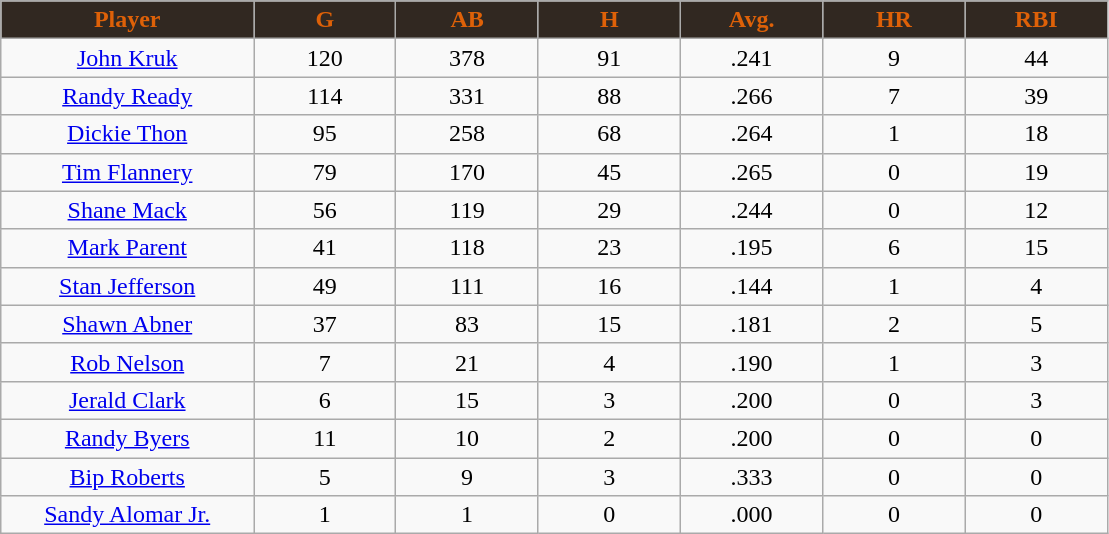<table class="wikitable sortable">
<tr>
<th style="background:#312821;color:#de6108;" width="16%">Player</th>
<th style="background:#312821;color:#de6108;" width="9%">G</th>
<th style="background:#312821;color:#de6108;" width="9%">AB</th>
<th style="background:#312821;color:#de6108;" width="9%">H</th>
<th style="background:#312821;color:#de6108;" width="9%">Avg.</th>
<th style="background:#312821;color:#de6108;" width="9%">HR</th>
<th style="background:#312821;color:#de6108;" width="9%">RBI</th>
</tr>
<tr align="center">
<td><a href='#'>John Kruk</a></td>
<td>120</td>
<td>378</td>
<td>91</td>
<td>.241</td>
<td>9</td>
<td>44</td>
</tr>
<tr align=center>
<td><a href='#'>Randy Ready</a></td>
<td>114</td>
<td>331</td>
<td>88</td>
<td>.266</td>
<td>7</td>
<td>39</td>
</tr>
<tr align=center>
<td><a href='#'>Dickie Thon</a></td>
<td>95</td>
<td>258</td>
<td>68</td>
<td>.264</td>
<td>1</td>
<td>18</td>
</tr>
<tr align=center>
<td><a href='#'>Tim Flannery</a></td>
<td>79</td>
<td>170</td>
<td>45</td>
<td>.265</td>
<td>0</td>
<td>19</td>
</tr>
<tr align=center>
<td><a href='#'>Shane Mack</a></td>
<td>56</td>
<td>119</td>
<td>29</td>
<td>.244</td>
<td>0</td>
<td>12</td>
</tr>
<tr align=center>
<td><a href='#'>Mark Parent</a></td>
<td>41</td>
<td>118</td>
<td>23</td>
<td>.195</td>
<td>6</td>
<td>15</td>
</tr>
<tr align="center">
<td><a href='#'>Stan Jefferson</a></td>
<td>49</td>
<td>111</td>
<td>16</td>
<td>.144</td>
<td>1</td>
<td>4</td>
</tr>
<tr align=center>
<td><a href='#'>Shawn Abner</a></td>
<td>37</td>
<td>83</td>
<td>15</td>
<td>.181</td>
<td>2</td>
<td>5</td>
</tr>
<tr align="center">
<td><a href='#'>Rob Nelson</a></td>
<td>7</td>
<td>21</td>
<td>4</td>
<td>.190</td>
<td>1</td>
<td>3</td>
</tr>
<tr align="center">
<td><a href='#'>Jerald Clark</a></td>
<td>6</td>
<td>15</td>
<td>3</td>
<td>.200</td>
<td>0</td>
<td>3</td>
</tr>
<tr align="center">
<td><a href='#'>Randy Byers</a></td>
<td>11</td>
<td>10</td>
<td>2</td>
<td>.200</td>
<td>0</td>
<td>0</td>
</tr>
<tr align=center>
<td><a href='#'>Bip Roberts</a></td>
<td>5</td>
<td>9</td>
<td>3</td>
<td>.333</td>
<td>0</td>
<td>0</td>
</tr>
<tr align="center">
<td><a href='#'>Sandy Alomar Jr.</a></td>
<td>1</td>
<td>1</td>
<td>0</td>
<td>.000</td>
<td>0</td>
<td>0</td>
</tr>
</table>
